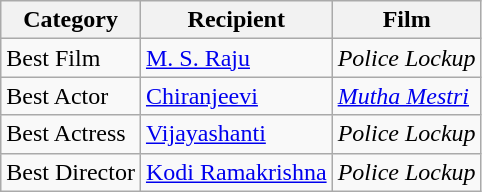<table class="wikitable">
<tr>
<th>Category</th>
<th>Recipient</th>
<th>Film</th>
</tr>
<tr>
<td>Best Film</td>
<td><a href='#'>M. S. Raju</a></td>
<td><em>Police Lockup</em></td>
</tr>
<tr>
<td>Best Actor</td>
<td><a href='#'>Chiranjeevi</a></td>
<td><em><a href='#'>Mutha Mestri</a></em></td>
</tr>
<tr>
<td>Best Actress</td>
<td><a href='#'>Vijayashanti</a></td>
<td><em>Police Lockup</em></td>
</tr>
<tr>
<td>Best Director</td>
<td><a href='#'>Kodi Ramakrishna</a></td>
<td><em>Police Lockup</em></td>
</tr>
</table>
